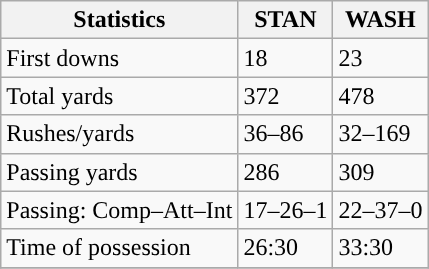<table class="wikitable" style="float: left;">
<tr>
<th>Statistics</th>
<th>STAN</th>
<th>WASH</th>
</tr>
<tr>
<td>First downs</td>
<td>18</td>
<td>23</td>
</tr>
<tr>
<td>Total yards</td>
<td>372</td>
<td>478</td>
</tr>
<tr>
<td>Rushes/yards</td>
<td>36–86</td>
<td>32–169</td>
</tr>
<tr>
<td>Passing yards</td>
<td>286</td>
<td>309</td>
</tr>
<tr>
<td>Passing: Comp–Att–Int</td>
<td>17–26–1</td>
<td>22–37–0</td>
</tr>
<tr>
<td>Time of possession</td>
<td>26:30</td>
<td>33:30</td>
</tr>
<tr>
</tr>
</table>
